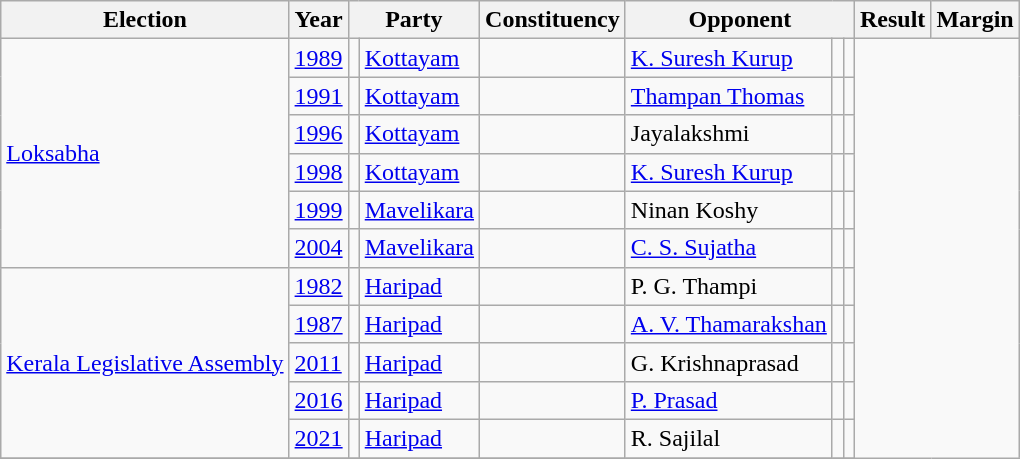<table class="sortable wikitable">
<tr>
<th>Election</th>
<th>Year</th>
<th colspan = "2">Party</th>
<th>Constituency</th>
<th colspan = "3">Opponent</th>
<th>Result</th>
<th>Margin</th>
</tr>
<tr>
<td rowspan = "6"><a href='#'>Loksabha</a></td>
<td><a href='#'>1989</a></td>
<td></td>
<td><a href='#'>Kottayam</a></td>
<td></td>
<td><a href='#'>K. Suresh Kurup</a></td>
<td></td>
<td></td>
</tr>
<tr>
<td><a href='#'>1991</a></td>
<td></td>
<td><a href='#'>Kottayam</a></td>
<td></td>
<td><a href='#'>Thampan Thomas</a></td>
<td></td>
<td></td>
</tr>
<tr>
<td><a href='#'>1996</a></td>
<td></td>
<td><a href='#'>Kottayam</a></td>
<td></td>
<td>Jayalakshmi</td>
<td></td>
<td></td>
</tr>
<tr>
<td><a href='#'>1998</a></td>
<td></td>
<td><a href='#'>Kottayam</a></td>
<td></td>
<td><a href='#'>K. Suresh Kurup</a></td>
<td></td>
<td></td>
</tr>
<tr>
<td><a href='#'>1999</a></td>
<td></td>
<td><a href='#'>Mavelikara</a></td>
<td></td>
<td>Ninan Koshy</td>
<td></td>
<td></td>
</tr>
<tr>
<td><a href='#'>2004</a></td>
<td></td>
<td><a href='#'>Mavelikara</a></td>
<td></td>
<td><a href='#'>C. S. Sujatha</a></td>
<td></td>
<td></td>
</tr>
<tr>
<td rowspan = "5"><a href='#'>Kerala Legislative Assembly</a></td>
<td><a href='#'>1982</a></td>
<td></td>
<td><a href='#'>Haripad</a></td>
<td></td>
<td>P. G. Thampi</td>
<td></td>
<td></td>
</tr>
<tr>
<td><a href='#'>1987</a></td>
<td></td>
<td><a href='#'>Haripad</a></td>
<td></td>
<td><a href='#'>A. V. Thamarakshan</a></td>
<td></td>
<td> </td>
</tr>
<tr>
<td><a href='#'>2011</a></td>
<td></td>
<td><a href='#'>Haripad</a></td>
<td></td>
<td>G. Krishnaprasad</td>
<td></td>
<td></td>
</tr>
<tr>
<td><a href='#'>2016</a></td>
<td></td>
<td><a href='#'>Haripad</a></td>
<td></td>
<td><a href='#'>P. Prasad</a></td>
<td></td>
<td></td>
</tr>
<tr>
<td><a href='#'>2021</a></td>
<td></td>
<td><a href='#'>Haripad</a></td>
<td></td>
<td>R. Sajilal</td>
<td></td>
<td></td>
</tr>
<tr>
</tr>
</table>
